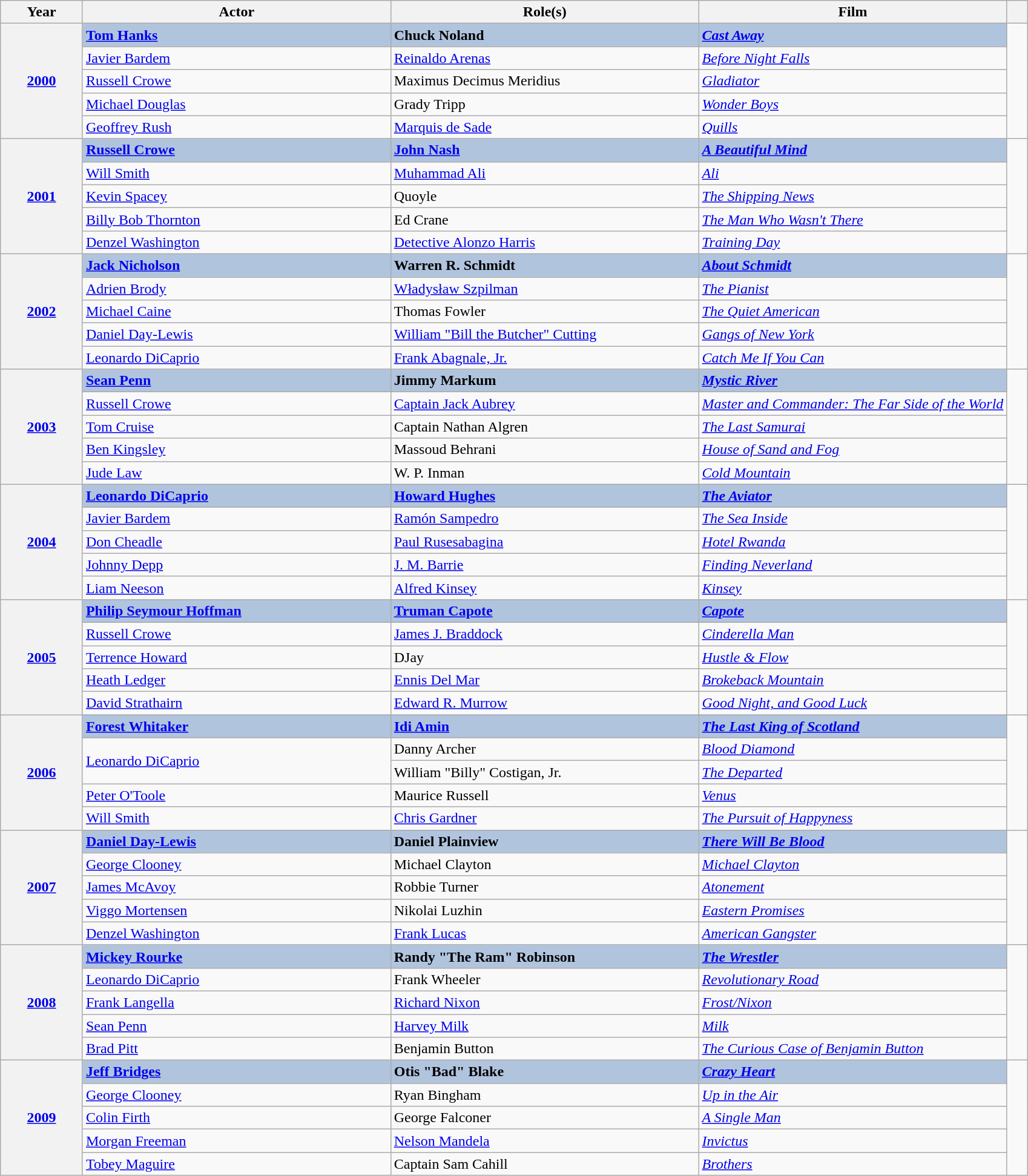<table class="wikitable sortable">
<tr>
<th scope="col" style="width:8%;">Year</th>
<th scope="col" style="width:30%;">Actor</th>
<th scope="col" style="width:30%;">Role(s)</th>
<th scope="col" style="width:30%;">Film</th>
<th scope="col" style="width:2%;" class="unsortable"></th>
</tr>
<tr>
<th rowspan="5" style="text-align:center;"><a href='#'>2000</a></th>
<td style="background:#B0C4DE;"><strong><a href='#'>Tom Hanks</a></strong></td>
<td style="background:#B0C4DE;"><strong>Chuck Noland</strong></td>
<td style="background:#B0C4DE;"><strong><em><a href='#'>Cast Away</a></em></strong></td>
<td rowspan=5></td>
</tr>
<tr>
<td><a href='#'>Javier Bardem</a></td>
<td><a href='#'>Reinaldo Arenas</a></td>
<td><em><a href='#'>Before Night Falls</a></em></td>
</tr>
<tr>
<td><a href='#'>Russell Crowe</a></td>
<td>Maximus Decimus Meridius</td>
<td><em><a href='#'>Gladiator</a></em></td>
</tr>
<tr>
<td><a href='#'>Michael Douglas</a></td>
<td>Grady Tripp</td>
<td><em><a href='#'>Wonder Boys</a></em></td>
</tr>
<tr>
<td><a href='#'>Geoffrey Rush</a></td>
<td><a href='#'>Marquis de Sade</a></td>
<td><em><a href='#'>Quills</a></em></td>
</tr>
<tr>
<th rowspan="5" style="text-align:center;"><a href='#'>2001</a></th>
<td style="background:#B0C4DE;"><strong><a href='#'>Russell Crowe</a></strong></td>
<td style="background:#B0C4DE;"><strong><a href='#'>John Nash</a></strong></td>
<td style="background:#B0C4DE;"><strong><em><a href='#'>A Beautiful Mind</a></em></strong></td>
<td rowspan=5></td>
</tr>
<tr>
<td><a href='#'>Will Smith</a></td>
<td><a href='#'>Muhammad Ali</a></td>
<td><em><a href='#'>Ali</a></em></td>
</tr>
<tr>
<td><a href='#'>Kevin Spacey</a></td>
<td>Quoyle</td>
<td><em><a href='#'>The Shipping News</a></em></td>
</tr>
<tr>
<td><a href='#'>Billy Bob Thornton</a></td>
<td>Ed Crane</td>
<td><em><a href='#'>The Man Who Wasn't There</a></em></td>
</tr>
<tr>
<td><a href='#'>Denzel Washington</a></td>
<td><a href='#'>Detective Alonzo Harris</a></td>
<td><em><a href='#'>Training Day</a></em></td>
</tr>
<tr>
<th rowspan="5" style="text-align:center;"><a href='#'>2002</a></th>
<td style="background:#B0C4DE;"><strong><a href='#'>Jack Nicholson</a></strong></td>
<td style="background:#B0C4DE;"><strong>Warren R. Schmidt</strong></td>
<td style="background:#B0C4DE;"><strong><em><a href='#'>About Schmidt</a></em></strong></td>
<td rowspan=5></td>
</tr>
<tr>
<td><a href='#'>Adrien Brody</a></td>
<td><a href='#'>Władysław Szpilman</a></td>
<td><em><a href='#'>The Pianist</a></em></td>
</tr>
<tr>
<td><a href='#'>Michael Caine</a></td>
<td>Thomas Fowler</td>
<td><em><a href='#'>The Quiet American</a></em></td>
</tr>
<tr>
<td><a href='#'>Daniel Day-Lewis</a></td>
<td><a href='#'>William "Bill the Butcher" Cutting</a></td>
<td><em><a href='#'>Gangs of New York</a></em></td>
</tr>
<tr>
<td><a href='#'>Leonardo DiCaprio</a></td>
<td><a href='#'>Frank Abagnale, Jr.</a></td>
<td><em><a href='#'>Catch Me If You Can</a></em></td>
</tr>
<tr>
<th rowspan="5" style="text-align:center;"><a href='#'>2003</a></th>
<td style="background:#B0C4DE;"><strong><a href='#'>Sean Penn</a></strong></td>
<td style="background:#B0C4DE;"><strong>Jimmy Markum</strong></td>
<td style="background:#B0C4DE;"><strong><em><a href='#'>Mystic River</a></em></strong></td>
<td rowspan=5></td>
</tr>
<tr>
<td><a href='#'>Russell Crowe</a></td>
<td><a href='#'>Captain Jack Aubrey</a></td>
<td><em><a href='#'>Master and Commander: The Far Side of the World</a></em></td>
</tr>
<tr>
<td><a href='#'>Tom Cruise</a></td>
<td>Captain Nathan Algren</td>
<td><em><a href='#'>The Last Samurai</a></em></td>
</tr>
<tr>
<td><a href='#'>Ben Kingsley</a></td>
<td>Massoud Behrani</td>
<td><em><a href='#'>House of Sand and Fog</a></em></td>
</tr>
<tr>
<td><a href='#'>Jude Law</a></td>
<td>W. P. Inman</td>
<td><em><a href='#'>Cold Mountain</a></em></td>
</tr>
<tr>
<th rowspan="5" style="text-align:center;"><a href='#'>2004</a></th>
<td style="background:#B0C4DE;"><strong><a href='#'>Leonardo DiCaprio</a></strong></td>
<td style="background:#B0C4DE;"><strong><a href='#'>Howard Hughes</a></strong></td>
<td style="background:#B0C4DE;"><strong><em><a href='#'>The Aviator</a></em></strong></td>
<td rowspan=5></td>
</tr>
<tr>
<td><a href='#'>Javier Bardem</a></td>
<td><a href='#'>Ramón Sampedro</a></td>
<td><em><a href='#'>The Sea Inside</a></em></td>
</tr>
<tr>
<td><a href='#'>Don Cheadle</a></td>
<td><a href='#'>Paul Rusesabagina</a></td>
<td><em><a href='#'>Hotel Rwanda</a></em></td>
</tr>
<tr>
<td><a href='#'>Johnny Depp</a></td>
<td><a href='#'>J. M. Barrie</a></td>
<td><em><a href='#'>Finding Neverland</a></em></td>
</tr>
<tr>
<td><a href='#'>Liam Neeson</a></td>
<td><a href='#'>Alfred Kinsey</a></td>
<td><em><a href='#'>Kinsey</a></em></td>
</tr>
<tr>
<th rowspan="5" style="text-align:center;"><a href='#'>2005</a></th>
<td style="background:#B0C4DE;"><strong><a href='#'>Philip Seymour Hoffman</a></strong></td>
<td style="background:#B0C4DE;"><strong><a href='#'>Truman Capote</a></strong></td>
<td style="background:#B0C4DE;"><strong><em><a href='#'>Capote</a></em></strong></td>
<td rowspan=5></td>
</tr>
<tr>
<td><a href='#'>Russell Crowe</a></td>
<td><a href='#'>James J. Braddock</a></td>
<td><em><a href='#'>Cinderella Man</a></em></td>
</tr>
<tr>
<td><a href='#'>Terrence Howard</a></td>
<td>DJay</td>
<td><em><a href='#'>Hustle & Flow</a></em></td>
</tr>
<tr>
<td><a href='#'>Heath Ledger</a></td>
<td><a href='#'>Ennis Del Mar</a></td>
<td><em><a href='#'>Brokeback Mountain</a></em></td>
</tr>
<tr>
<td><a href='#'>David Strathairn</a></td>
<td><a href='#'>Edward R. Murrow</a></td>
<td><em><a href='#'>Good Night, and Good Luck</a></em></td>
</tr>
<tr>
<th rowspan="5" style="text-align:center;"><a href='#'>2006</a></th>
<td style="background:#B0C4DE;"><strong><a href='#'>Forest Whitaker</a></strong></td>
<td style="background:#B0C4DE;"><strong><a href='#'>Idi Amin</a></strong></td>
<td style="background:#B0C4DE;"><strong><em><a href='#'>The Last King of Scotland</a></em></strong></td>
<td rowspan=5></td>
</tr>
<tr>
<td rowspan="2"><a href='#'>Leonardo DiCaprio</a></td>
<td>Danny Archer</td>
<td><em><a href='#'>Blood Diamond</a></em></td>
</tr>
<tr>
<td>William "Billy" Costigan, Jr.</td>
<td><em><a href='#'>The Departed</a></em></td>
</tr>
<tr>
<td><a href='#'>Peter O'Toole</a></td>
<td>Maurice Russell</td>
<td><em><a href='#'>Venus</a></em></td>
</tr>
<tr>
<td><a href='#'>Will Smith</a></td>
<td><a href='#'>Chris Gardner</a></td>
<td><em><a href='#'>The Pursuit of Happyness</a></em></td>
</tr>
<tr>
<th rowspan="5" style="text-align:center;"><a href='#'>2007</a></th>
<td style="background:#B0C4DE;"><strong><a href='#'>Daniel Day-Lewis</a></strong></td>
<td style="background:#B0C4DE;"><strong>Daniel Plainview</strong></td>
<td style="background:#B0C4DE;"><strong><em><a href='#'>There Will Be Blood</a></em></strong></td>
<td rowspan=5></td>
</tr>
<tr>
<td><a href='#'>George Clooney</a></td>
<td>Michael Clayton</td>
<td><em><a href='#'>Michael Clayton</a></em></td>
</tr>
<tr>
<td><a href='#'>James McAvoy</a></td>
<td>Robbie Turner</td>
<td><em><a href='#'>Atonement</a></em></td>
</tr>
<tr>
<td><a href='#'>Viggo Mortensen</a></td>
<td>Nikolai Luzhin</td>
<td><em><a href='#'>Eastern Promises</a></em></td>
</tr>
<tr>
<td><a href='#'>Denzel Washington</a></td>
<td><a href='#'>Frank Lucas</a></td>
<td><em><a href='#'>American Gangster</a></em></td>
</tr>
<tr>
<th rowspan="5" style="text-align:center;"><a href='#'>2008</a></th>
<td style="background:#B0C4DE;"><strong><a href='#'>Mickey Rourke</a></strong></td>
<td style="background:#B0C4DE;"><strong>Randy "The Ram" Robinson</strong></td>
<td style="background:#B0C4DE;"><strong><em><a href='#'>The Wrestler</a></em></strong></td>
<td rowspan=5></td>
</tr>
<tr>
<td><a href='#'>Leonardo DiCaprio</a></td>
<td>Frank Wheeler</td>
<td><em><a href='#'>Revolutionary Road</a></em></td>
</tr>
<tr>
<td><a href='#'>Frank Langella</a></td>
<td><a href='#'>Richard Nixon</a></td>
<td><em><a href='#'>Frost/Nixon</a></em></td>
</tr>
<tr>
<td><a href='#'>Sean Penn</a></td>
<td><a href='#'>Harvey Milk</a></td>
<td><em><a href='#'>Milk</a></em></td>
</tr>
<tr>
<td><a href='#'>Brad Pitt</a></td>
<td>Benjamin Button</td>
<td><em><a href='#'>The Curious Case of Benjamin Button</a></em></td>
</tr>
<tr>
<th rowspan="5" style="text-align:center;"><a href='#'>2009</a></th>
<td style="background:#B0C4DE;"><strong><a href='#'>Jeff Bridges</a></strong></td>
<td style="background:#B0C4DE;"><strong>Otis "Bad" Blake</strong></td>
<td style="background:#B0C4DE;"><strong><em><a href='#'>Crazy Heart</a></em></strong></td>
<td rowspan=5></td>
</tr>
<tr>
<td><a href='#'>George Clooney</a></td>
<td>Ryan Bingham</td>
<td><em><a href='#'>Up in the Air</a></em></td>
</tr>
<tr>
<td><a href='#'>Colin Firth</a></td>
<td>George Falconer</td>
<td><em><a href='#'>A Single Man</a></em></td>
</tr>
<tr>
<td><a href='#'>Morgan Freeman</a></td>
<td><a href='#'>Nelson Mandela</a></td>
<td><em><a href='#'>Invictus</a></em></td>
</tr>
<tr>
<td><a href='#'>Tobey Maguire</a></td>
<td>Captain Sam Cahill</td>
<td><em><a href='#'>Brothers</a></em></td>
</tr>
</table>
